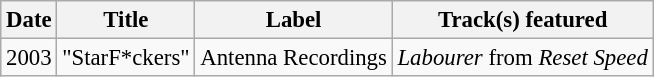<table class="wikitable" style="font-size: 95%;">
<tr>
<th>Date</th>
<th>Title</th>
<th>Label</th>
<th>Track(s) featured</th>
</tr>
<tr>
<td align="left">2003</td>
<td align="left">"StarF*ckers"</td>
<td align="left">Antenna Recordings</td>
<td align="left"><em>Labourer</em> from <em>Reset Speed</em></td>
</tr>
</table>
